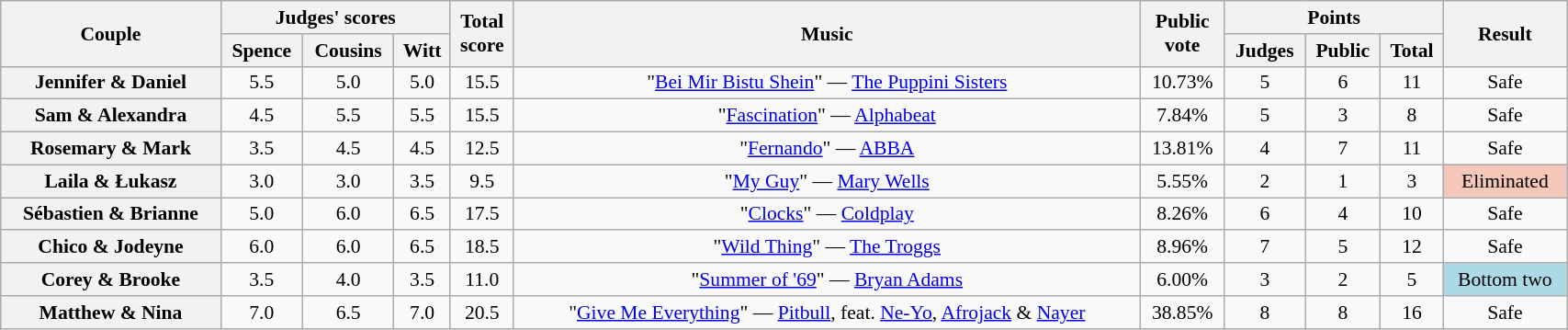<table class="wikitable sortable" style="text-align:center; font-size:90%; width:90%">
<tr>
<th scope="col" rowspan=2>Couple</th>
<th scope="col" colspan=3 class="unsortable">Judges' scores</th>
<th scope="col" rowspan=2>Total<br>score</th>
<th scope="col" rowspan=2 class="unsortable">Music</th>
<th scope="col" rowspan=2>Public<br>vote</th>
<th scope="col" colspan=3 class="unsortable">Points</th>
<th scope="col" rowspan=2 class="unsortable">Result</th>
</tr>
<tr>
<th class="unsortable">Spence</th>
<th class="unsortable">Cousins</th>
<th class="unsortable">Witt</th>
<th class="unsortable">Judges</th>
<th class="unsortable">Public</th>
<th>Total</th>
</tr>
<tr>
<th scope="row">Jennifer & Daniel</th>
<td>5.5</td>
<td>5.0</td>
<td>5.0</td>
<td>15.5</td>
<td>"<a href='#'>Bei Mir Bistu Shein</a>" — <a href='#'>The Puppini Sisters</a></td>
<td>10.73%</td>
<td>5</td>
<td>6</td>
<td>11</td>
<td>Safe</td>
</tr>
<tr>
<th scope="row">Sam & Alexandra</th>
<td>4.5</td>
<td>5.5</td>
<td>5.5</td>
<td>15.5</td>
<td>"<a href='#'>Fascination</a>" — <a href='#'>Alphabeat</a></td>
<td>7.84%</td>
<td>5</td>
<td>3</td>
<td>8</td>
<td>Safe</td>
</tr>
<tr>
<th scope="row">Rosemary & Mark</th>
<td>3.5</td>
<td>4.5</td>
<td>4.5</td>
<td>12.5</td>
<td>"<a href='#'>Fernando</a>" — <a href='#'>ABBA</a></td>
<td>13.81%</td>
<td>4</td>
<td>7</td>
<td>11</td>
<td>Safe</td>
</tr>
<tr>
<th scope="row">Laila & Łukasz</th>
<td>3.0</td>
<td>3.0</td>
<td>3.5</td>
<td>9.5</td>
<td>"<a href='#'>My Guy</a>" — <a href='#'>Mary Wells</a></td>
<td>5.55%</td>
<td>2</td>
<td>1</td>
<td>3</td>
<td bgcolor="f4c7b8">Eliminated</td>
</tr>
<tr>
<th scope="row">Sébastien & Brianne</th>
<td>5.0</td>
<td>6.0</td>
<td>6.5</td>
<td>17.5</td>
<td>"<a href='#'>Clocks</a>" — <a href='#'>Coldplay</a></td>
<td>8.26%</td>
<td>6</td>
<td>4</td>
<td>10</td>
<td>Safe</td>
</tr>
<tr>
<th scope="row">Chico & Jodeyne</th>
<td>6.0</td>
<td>6.0</td>
<td>6.5</td>
<td>18.5</td>
<td>"<a href='#'>Wild Thing</a>" — <a href='#'>The Troggs</a></td>
<td>8.96%</td>
<td>7</td>
<td>5</td>
<td>12</td>
<td>Safe</td>
</tr>
<tr>
<th scope="row">Corey & Brooke</th>
<td>3.5</td>
<td>4.0</td>
<td>3.5</td>
<td>11.0</td>
<td>"<a href='#'>Summer of '69</a>" — <a href='#'>Bryan Adams</a></td>
<td>6.00%</td>
<td>3</td>
<td>2</td>
<td>5</td>
<td bgcolor=lightblue>Bottom two</td>
</tr>
<tr>
<th scope="row">Matthew & Nina</th>
<td>7.0</td>
<td>6.5</td>
<td>7.0</td>
<td>20.5</td>
<td>"<a href='#'>Give Me Everything</a>" — <a href='#'>Pitbull</a>, feat. <a href='#'>Ne-Yo</a>, <a href='#'>Afrojack</a> & <a href='#'>Nayer</a></td>
<td>38.85%</td>
<td>8</td>
<td>8</td>
<td>16</td>
<td>Safe</td>
</tr>
</table>
